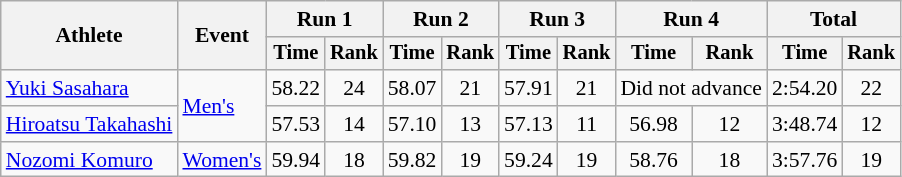<table class="wikitable" style="font-size:90%">
<tr>
<th rowspan="2">Athlete</th>
<th rowspan="2">Event</th>
<th colspan="2">Run 1</th>
<th colspan="2">Run 2</th>
<th colspan="2">Run 3</th>
<th colspan="2">Run 4</th>
<th colspan="2">Total</th>
</tr>
<tr style="font-size:95%">
<th>Time</th>
<th>Rank</th>
<th>Time</th>
<th>Rank</th>
<th>Time</th>
<th>Rank</th>
<th>Time</th>
<th>Rank</th>
<th>Time</th>
<th>Rank</th>
</tr>
<tr align=center>
<td align=left><a href='#'>Yuki Sasahara</a></td>
<td align=left rowspan=2><a href='#'>Men's</a></td>
<td>58.22</td>
<td>24</td>
<td>58.07</td>
<td>21</td>
<td>57.91</td>
<td>21</td>
<td colspan=2>Did not advance</td>
<td>2:54.20</td>
<td>22</td>
</tr>
<tr align=center>
<td align=left><a href='#'>Hiroatsu Takahashi</a></td>
<td>57.53</td>
<td>14</td>
<td>57.10</td>
<td>13</td>
<td>57.13</td>
<td>11</td>
<td>56.98</td>
<td>12</td>
<td>3:48.74</td>
<td>12</td>
</tr>
<tr align=center>
<td align=left><a href='#'>Nozomi Komuro</a></td>
<td align=left><a href='#'>Women's</a></td>
<td>59.94</td>
<td>18</td>
<td>59.82</td>
<td>19</td>
<td>59.24</td>
<td>19</td>
<td>58.76</td>
<td>18</td>
<td>3:57.76</td>
<td>19</td>
</tr>
</table>
